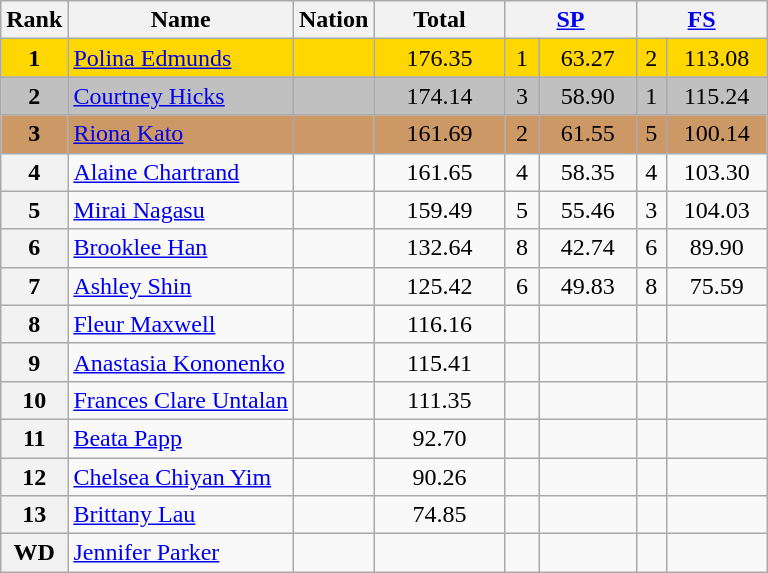<table class="wikitable sortable">
<tr>
<th>Rank</th>
<th>Name</th>
<th>Nation</th>
<th width="80px">Total</th>
<th colspan="2" width="80px"><a href='#'>SP</a></th>
<th colspan="2" width="80px"><a href='#'>FS</a></th>
</tr>
<tr bgcolor="gold">
<td align="center"><strong>1</strong></td>
<td><a href='#'>Polina Edmunds</a></td>
<td></td>
<td align="center">176.35</td>
<td align="center">1</td>
<td align="center">63.27</td>
<td align="center">2</td>
<td align="center">113.08</td>
</tr>
<tr bgcolor="silver">
<td align="center"><strong>2</strong></td>
<td><a href='#'>Courtney Hicks</a></td>
<td></td>
<td align="center">174.14</td>
<td align="center">3</td>
<td align="center">58.90</td>
<td align="center">1</td>
<td align="center">115.24</td>
</tr>
<tr bgcolor="cc9966">
<td align="center"><strong>3</strong></td>
<td><a href='#'>Riona Kato</a></td>
<td></td>
<td align="center">161.69</td>
<td align="center">2</td>
<td align="center">61.55</td>
<td align="center">5</td>
<td align="center">100.14</td>
</tr>
<tr>
<th>4</th>
<td><a href='#'>Alaine Chartrand</a></td>
<td></td>
<td align="center">161.65</td>
<td align="center">4</td>
<td align="center">58.35</td>
<td align="center">4</td>
<td align="center">103.30</td>
</tr>
<tr>
<th>5</th>
<td><a href='#'>Mirai Nagasu</a></td>
<td></td>
<td align="center">159.49</td>
<td align="center">5</td>
<td align="center">55.46</td>
<td align="center">3</td>
<td align="center">104.03</td>
</tr>
<tr>
<th>6</th>
<td><a href='#'>Brooklee Han</a></td>
<td></td>
<td align="center">132.64</td>
<td align="center">8</td>
<td align="center">42.74</td>
<td align="center">6</td>
<td align="center">89.90</td>
</tr>
<tr>
<th>7</th>
<td><a href='#'>Ashley Shin</a></td>
<td></td>
<td align="center">125.42</td>
<td align="center">6</td>
<td align="center">49.83</td>
<td align="center">8</td>
<td align="center">75.59</td>
</tr>
<tr>
<th>8</th>
<td><a href='#'>Fleur Maxwell</a></td>
<td></td>
<td align="center">116.16</td>
<td align="center"></td>
<td align="center"></td>
<td align="center"></td>
<td align="center"></td>
</tr>
<tr>
<th>9</th>
<td><a href='#'>Anastasia Kononenko</a></td>
<td></td>
<td align="center">115.41</td>
<td align="center"></td>
<td align="center"></td>
<td align="center"></td>
<td align="center"></td>
</tr>
<tr>
<th>10</th>
<td><a href='#'>Frances Clare Untalan</a></td>
<td></td>
<td align="center">111.35</td>
<td align="center"></td>
<td align="center"></td>
<td align="center"></td>
<td align="center"></td>
</tr>
<tr>
<th>11</th>
<td><a href='#'>Beata Papp</a></td>
<td></td>
<td align="center">92.70</td>
<td align="center"></td>
<td align="center"></td>
<td align="center"></td>
<td align="center"></td>
</tr>
<tr>
<th>12</th>
<td><a href='#'>Chelsea Chiyan Yim</a></td>
<td></td>
<td align="center">90.26</td>
<td align="center"></td>
<td align="center"></td>
<td align="center"></td>
<td align="center"></td>
</tr>
<tr>
<th>13</th>
<td><a href='#'>Brittany Lau</a></td>
<td></td>
<td align="center">74.85</td>
<td align="center"></td>
<td align="center"></td>
<td align="center"></td>
<td align="center"></td>
</tr>
<tr>
<th>WD</th>
<td><a href='#'>Jennifer Parker</a></td>
<td></td>
<td align="center"></td>
<td align="center"></td>
<td align="center"></td>
<td align="center"></td>
<td align="center"></td>
</tr>
</table>
